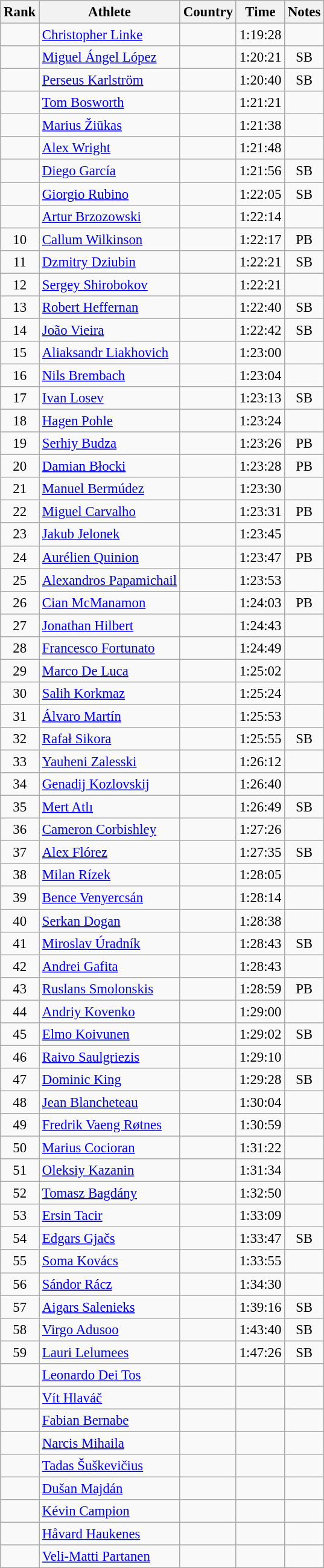<table class="wikitable sortable" style=" text-align:center; font-size:95%;">
<tr>
<th>Rank</th>
<th>Athlete</th>
<th>Country</th>
<th>Time</th>
<th>Notes</th>
</tr>
<tr>
<td></td>
<td align=left><a href='#'>Christopher Linke</a></td>
<td align=left></td>
<td>1:19:28</td>
<td></td>
</tr>
<tr>
<td></td>
<td align=left><a href='#'>Miguel Ángel López</a></td>
<td align=left></td>
<td>1:20:21</td>
<td>SB</td>
</tr>
<tr>
<td></td>
<td align=left><a href='#'>Perseus Karlström</a></td>
<td align=left></td>
<td>1:20:40</td>
<td>SB</td>
</tr>
<tr>
<td></td>
<td align=left><a href='#'>Tom Bosworth</a></td>
<td align=left></td>
<td>1:21:21</td>
<td></td>
</tr>
<tr>
<td></td>
<td align=left><a href='#'>Marius Žiūkas</a></td>
<td align=left></td>
<td>1:21:38</td>
<td></td>
</tr>
<tr>
<td></td>
<td align=left><a href='#'>Alex Wright</a></td>
<td align=left></td>
<td>1:21:48</td>
<td></td>
</tr>
<tr>
<td></td>
<td align=left><a href='#'>Diego García</a></td>
<td align=left></td>
<td>1:21:56</td>
<td>SB</td>
</tr>
<tr>
<td></td>
<td align=left><a href='#'>Giorgio Rubino</a></td>
<td align=left></td>
<td>1:22:05</td>
<td>SB</td>
</tr>
<tr>
<td></td>
<td align=left><a href='#'>Artur Brzozowski</a></td>
<td align=left></td>
<td>1:22:14</td>
<td></td>
</tr>
<tr>
<td>10</td>
<td align=left><a href='#'>Callum Wilkinson</a></td>
<td align=left></td>
<td>1:22:17</td>
<td>PB</td>
</tr>
<tr>
<td>11</td>
<td align=left><a href='#'>Dzmitry Dziubin</a></td>
<td align=left></td>
<td>1:22:21</td>
<td>SB</td>
</tr>
<tr>
<td>12</td>
<td align=left><a href='#'>Sergey Shirobokov</a></td>
<td align=left></td>
<td>1:22:21</td>
<td></td>
</tr>
<tr>
<td>13</td>
<td align=left><a href='#'>Robert Heffernan</a></td>
<td align=left></td>
<td>1:22:40</td>
<td>SB</td>
</tr>
<tr>
<td>14</td>
<td align=left><a href='#'>João Vieira</a></td>
<td align=left></td>
<td>1:22:42</td>
<td>SB</td>
</tr>
<tr>
<td>15</td>
<td align=left><a href='#'>Aliaksandr Liakhovich</a></td>
<td align=left></td>
<td>1:23:00</td>
<td></td>
</tr>
<tr>
<td>16</td>
<td align=left><a href='#'>Nils Brembach</a></td>
<td align=left></td>
<td>1:23:04</td>
<td></td>
</tr>
<tr>
<td>17</td>
<td align=left><a href='#'>Ivan Losev</a></td>
<td align=left></td>
<td>1:23:13</td>
<td>SB</td>
</tr>
<tr>
<td>18</td>
<td align=left><a href='#'>Hagen Pohle</a></td>
<td align=left></td>
<td>1:23:24</td>
<td></td>
</tr>
<tr>
<td>19</td>
<td align=left><a href='#'>Serhiy Budza</a></td>
<td align=left></td>
<td>1:23:26</td>
<td>PB</td>
</tr>
<tr>
<td>20</td>
<td align=left><a href='#'>Damian Błocki</a></td>
<td align=left></td>
<td>1:23:28</td>
<td>PB</td>
</tr>
<tr>
<td>21</td>
<td align=left><a href='#'>Manuel Bermúdez</a></td>
<td align=left></td>
<td>1:23:30</td>
<td></td>
</tr>
<tr>
<td>22</td>
<td align=left><a href='#'>Miguel Carvalho</a></td>
<td align=left></td>
<td>1:23:31</td>
<td>PB</td>
</tr>
<tr>
<td>23</td>
<td align=left><a href='#'>Jakub Jelonek</a></td>
<td align=left></td>
<td>1:23:45</td>
<td></td>
</tr>
<tr>
<td>24</td>
<td align=left><a href='#'>Aurélien Quinion</a></td>
<td align=left></td>
<td>1:23:47</td>
<td>PB</td>
</tr>
<tr>
<td>25</td>
<td align=left><a href='#'>Alexandros Papamichail</a></td>
<td align=left></td>
<td>1:23:53</td>
<td></td>
</tr>
<tr>
<td>26</td>
<td align=left><a href='#'>Cian McManamon</a></td>
<td align=left></td>
<td>1:24:03</td>
<td>PB</td>
</tr>
<tr>
<td>27</td>
<td align=left><a href='#'>Jonathan Hilbert</a></td>
<td align=left></td>
<td>1:24:43</td>
<td></td>
</tr>
<tr>
<td>28</td>
<td align=left><a href='#'>Francesco Fortunato</a></td>
<td align=left></td>
<td>1:24:49</td>
<td></td>
</tr>
<tr>
<td>29</td>
<td align=left><a href='#'>Marco De Luca</a></td>
<td align=left></td>
<td>1:25:02</td>
<td></td>
</tr>
<tr>
<td>30</td>
<td align=left><a href='#'>Salih Korkmaz</a></td>
<td align=left></td>
<td>1:25:24</td>
<td></td>
</tr>
<tr>
<td>31</td>
<td align=left><a href='#'>Álvaro Martín</a></td>
<td align=left></td>
<td>1:25:53</td>
<td></td>
</tr>
<tr>
<td>32</td>
<td align=left><a href='#'>Rafał Sikora</a></td>
<td align=left></td>
<td>1:25:55</td>
<td>SB</td>
</tr>
<tr>
<td>33</td>
<td align=left><a href='#'>Yauheni Zalesski</a></td>
<td align=left></td>
<td>1:26:12</td>
<td></td>
</tr>
<tr>
<td>34</td>
<td align=left><a href='#'>Genadij Kozlovskij</a></td>
<td align=left></td>
<td>1:26:40</td>
<td></td>
</tr>
<tr>
<td>35</td>
<td align=left><a href='#'>Mert Atlı</a></td>
<td align=left></td>
<td>1:26:49</td>
<td>SB</td>
</tr>
<tr>
<td>36</td>
<td align=left><a href='#'>Cameron Corbishley</a></td>
<td align=left></td>
<td>1:27:26</td>
<td></td>
</tr>
<tr>
<td>37</td>
<td align=left><a href='#'>Alex Flórez</a></td>
<td align=left></td>
<td>1:27:35</td>
<td>SB</td>
</tr>
<tr>
<td>38</td>
<td align=left><a href='#'>Milan Rízek</a></td>
<td align=left></td>
<td>1:28:05</td>
<td></td>
</tr>
<tr>
<td>39</td>
<td align=left><a href='#'>Bence Venyercsán</a></td>
<td align=left></td>
<td>1:28:14</td>
<td></td>
</tr>
<tr>
<td>40</td>
<td align=left><a href='#'>Serkan Dogan</a></td>
<td align=left></td>
<td>1:28:38</td>
<td></td>
</tr>
<tr>
<td>41</td>
<td align=left><a href='#'>Miroslav Úradník</a></td>
<td align=left></td>
<td>1:28:43</td>
<td>SB</td>
</tr>
<tr>
<td>42</td>
<td align=left><a href='#'>Andrei Gafita</a></td>
<td align=left></td>
<td>1:28:43</td>
<td></td>
</tr>
<tr>
<td>43</td>
<td align=left><a href='#'>Ruslans Smolonskis</a></td>
<td align=left></td>
<td>1:28:59</td>
<td>PB</td>
</tr>
<tr>
<td>44</td>
<td align=left><a href='#'>Andriy Kovenko</a></td>
<td align=left></td>
<td>1:29:00</td>
<td></td>
</tr>
<tr>
<td>45</td>
<td align=left><a href='#'>Elmo Koivunen</a></td>
<td align=left></td>
<td>1:29:02</td>
<td>SB</td>
</tr>
<tr>
<td>46</td>
<td align=left><a href='#'>Raivo Saulgriezis</a></td>
<td align=left></td>
<td>1:29:10</td>
<td></td>
</tr>
<tr>
<td>47</td>
<td align=left><a href='#'>Dominic King</a></td>
<td align=left></td>
<td>1:29:28</td>
<td>SB</td>
</tr>
<tr>
<td>48</td>
<td align=left><a href='#'>Jean Blancheteau</a></td>
<td align=left></td>
<td>1:30:04</td>
<td></td>
</tr>
<tr>
<td>49</td>
<td align=left><a href='#'>Fredrik Vaeng Røtnes</a></td>
<td align=left></td>
<td>1:30:59</td>
<td></td>
</tr>
<tr>
<td>50</td>
<td align=left><a href='#'>Marius Cocioran</a></td>
<td align=left></td>
<td>1:31:22</td>
<td></td>
</tr>
<tr>
<td>51</td>
<td align=left><a href='#'>Oleksiy Kazanin</a></td>
<td align=left></td>
<td>1:31:34</td>
<td></td>
</tr>
<tr>
<td>52</td>
<td align=left><a href='#'>Tomasz Bagdány</a></td>
<td align=left></td>
<td>1:32:50</td>
<td></td>
</tr>
<tr>
<td>53</td>
<td align=left><a href='#'>Ersin Tacir</a></td>
<td align=left></td>
<td>1:33:09</td>
<td></td>
</tr>
<tr>
<td>54</td>
<td align=left><a href='#'>Edgars Gjačs</a></td>
<td align=left></td>
<td>1:33:47</td>
<td>SB</td>
</tr>
<tr>
<td>55</td>
<td align=left><a href='#'>Soma Kovács</a></td>
<td align=left></td>
<td>1:33:55</td>
<td></td>
</tr>
<tr>
<td>56</td>
<td align=left><a href='#'>Sándor Rácz</a></td>
<td align=left></td>
<td>1:34:30</td>
<td></td>
</tr>
<tr>
<td>57</td>
<td align=left><a href='#'>Aigars Salenieks</a></td>
<td align=left></td>
<td>1:39:16</td>
<td>SB</td>
</tr>
<tr>
<td>58</td>
<td align=left><a href='#'>Virgo Adusoo</a></td>
<td align=left></td>
<td>1:43:40</td>
<td>SB</td>
</tr>
<tr>
<td>59</td>
<td align=left><a href='#'>Lauri Lelumees</a></td>
<td align=left></td>
<td>1:47:26</td>
<td>SB</td>
</tr>
<tr>
<td></td>
<td align=left><a href='#'>Leonardo Dei Tos</a></td>
<td align=left></td>
<td></td>
<td></td>
</tr>
<tr>
<td></td>
<td align=left><a href='#'>Vít Hlaváč</a></td>
<td align=left></td>
<td></td>
<td></td>
</tr>
<tr>
<td></td>
<td align=left><a href='#'>Fabian Bernabe</a></td>
<td align=left></td>
<td></td>
<td></td>
</tr>
<tr>
<td></td>
<td align=left><a href='#'>Narcis Mihaila</a></td>
<td align=left></td>
<td></td>
<td></td>
</tr>
<tr>
<td></td>
<td align=left><a href='#'>Tadas Šuškevičius</a></td>
<td align=left></td>
<td></td>
<td></td>
</tr>
<tr>
<td></td>
<td align=left><a href='#'>Dušan Majdán</a></td>
<td align=left></td>
<td></td>
<td></td>
</tr>
<tr>
<td></td>
<td align=left><a href='#'>Kévin Campion</a></td>
<td align=left></td>
<td></td>
<td></td>
</tr>
<tr>
<td></td>
<td align=left><a href='#'>Håvard Haukenes</a></td>
<td align=left></td>
<td></td>
<td></td>
</tr>
<tr>
<td></td>
<td align=left><a href='#'>Veli-Matti Partanen</a></td>
<td align=left></td>
<td></td>
<td></td>
</tr>
</table>
